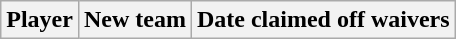<table class="wikitable">
<tr>
<th>Player</th>
<th>New team</th>
<th>Date claimed off waivers</th>
</tr>
</table>
